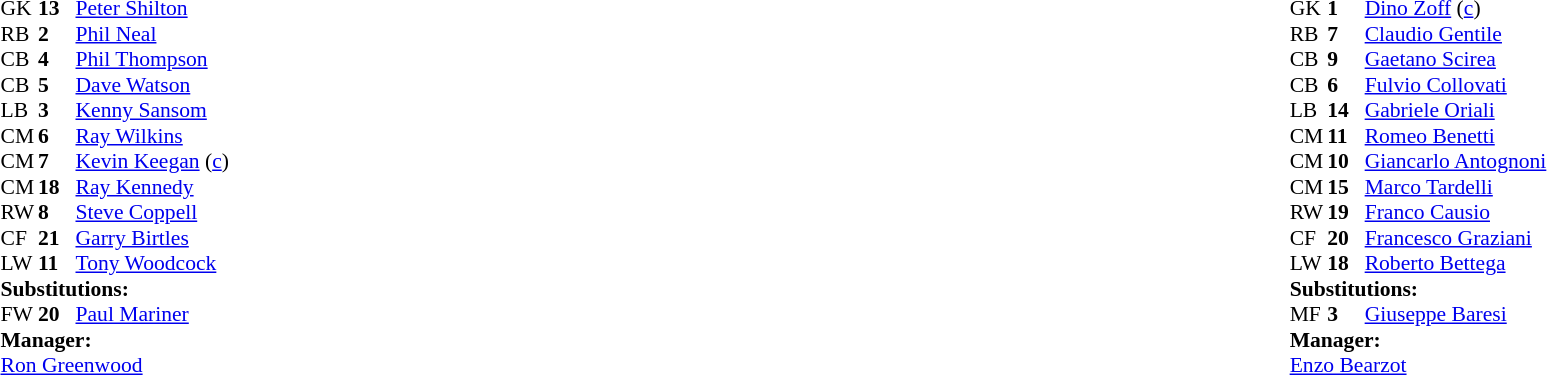<table style="width:100%;">
<tr>
<td style="vertical-align:top; width:40%;"><br><table style="font-size:90%" cellspacing="0" cellpadding="0">
<tr>
<th width="25"></th>
<th width="25"></th>
</tr>
<tr>
<td>GK</td>
<td><strong>13</strong></td>
<td><a href='#'>Peter Shilton</a></td>
</tr>
<tr>
<td>RB</td>
<td><strong>2</strong></td>
<td><a href='#'>Phil Neal</a></td>
</tr>
<tr>
<td>CB</td>
<td><strong>4</strong></td>
<td><a href='#'>Phil Thompson</a></td>
</tr>
<tr>
<td>CB</td>
<td><strong>5</strong></td>
<td><a href='#'>Dave Watson</a></td>
</tr>
<tr>
<td>LB</td>
<td><strong>3</strong></td>
<td><a href='#'>Kenny Sansom</a></td>
</tr>
<tr>
<td>CM</td>
<td><strong>6</strong></td>
<td><a href='#'>Ray Wilkins</a></td>
</tr>
<tr>
<td>CM</td>
<td><strong>7</strong></td>
<td><a href='#'>Kevin Keegan</a> (<a href='#'>c</a>)</td>
</tr>
<tr>
<td>CM</td>
<td><strong>18</strong></td>
<td><a href='#'>Ray Kennedy</a></td>
</tr>
<tr>
<td>RW</td>
<td><strong>8</strong></td>
<td><a href='#'>Steve Coppell</a></td>
</tr>
<tr>
<td>CF</td>
<td><strong>21</strong></td>
<td><a href='#'>Garry Birtles</a></td>
<td></td>
<td></td>
</tr>
<tr>
<td>LW</td>
<td><strong>11</strong></td>
<td><a href='#'>Tony Woodcock</a></td>
</tr>
<tr>
<td colspan=3><strong>Substitutions:</strong></td>
</tr>
<tr>
<td>FW</td>
<td><strong>20</strong></td>
<td><a href='#'>Paul Mariner</a></td>
<td></td>
<td></td>
</tr>
<tr>
<td colspan=3><strong>Manager:</strong></td>
</tr>
<tr>
<td colspan=3><a href='#'>Ron Greenwood</a></td>
</tr>
</table>
</td>
<td valign="top"></td>
<td style="vertical-align:top; width:50%;"><br><table style="font-size:90%; margin:auto;" cellspacing="0" cellpadding="0">
<tr>
<th width=25></th>
<th width=25></th>
</tr>
<tr>
<td>GK</td>
<td><strong>1</strong></td>
<td><a href='#'>Dino Zoff</a> (<a href='#'>c</a>)</td>
</tr>
<tr>
<td>RB</td>
<td><strong>7</strong></td>
<td><a href='#'>Claudio Gentile</a></td>
</tr>
<tr>
<td>CB</td>
<td><strong>9</strong></td>
<td><a href='#'>Gaetano Scirea</a></td>
</tr>
<tr>
<td>CB</td>
<td><strong>6</strong></td>
<td><a href='#'>Fulvio Collovati</a></td>
</tr>
<tr>
<td>LB</td>
<td><strong>14</strong></td>
<td><a href='#'>Gabriele Oriali</a></td>
</tr>
<tr>
<td>CM</td>
<td><strong>11</strong></td>
<td><a href='#'>Romeo Benetti</a></td>
<td></td>
</tr>
<tr>
<td>CM</td>
<td><strong>10</strong></td>
<td><a href='#'>Giancarlo Antognoni</a></td>
</tr>
<tr>
<td>CM</td>
<td><strong>15</strong></td>
<td><a href='#'>Marco Tardelli</a></td>
<td></td>
</tr>
<tr>
<td>RW</td>
<td><strong>19</strong></td>
<td><a href='#'>Franco Causio</a></td>
<td></td>
<td></td>
</tr>
<tr>
<td>CF</td>
<td><strong>20</strong></td>
<td><a href='#'>Francesco Graziani</a></td>
</tr>
<tr>
<td>LW</td>
<td><strong>18</strong></td>
<td><a href='#'>Roberto Bettega</a></td>
</tr>
<tr>
<td colspan=3><strong>Substitutions:</strong></td>
</tr>
<tr>
<td>MF</td>
<td><strong>3</strong></td>
<td><a href='#'>Giuseppe Baresi</a></td>
<td></td>
<td></td>
</tr>
<tr>
<td colspan=3><strong>Manager:</strong></td>
</tr>
<tr>
<td colspan=3><a href='#'>Enzo Bearzot</a></td>
</tr>
</table>
</td>
</tr>
</table>
